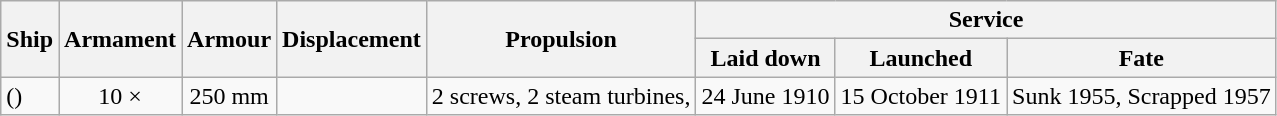<table class="wikitable">
<tr valign="center">
<th align= center rowspan=2>Ship</th>
<th align= center rowspan=2>Armament</th>
<th align= center rowspan=2>Armour</th>
<th align= center rowspan=2>Displacement</th>
<th align= center rowspan=2>Propulsion</th>
<th align= center colspan=3>Service</th>
</tr>
<tr valign="top">
<th align= center>Laid down</th>
<th align= center>Launched</th>
<th align= center>Fate</th>
</tr>
<tr valign="center">
<td align= left> ()</td>
<td align= center>10 × </td>
<td align= center>250 mm</td>
<td align= center></td>
<td align= center>2 screws, 2 steam turbines, </td>
<td align= center>24 June 1910</td>
<td align= center>15 October 1911</td>
<td align= center>Sunk 1955, Scrapped 1957</td>
</tr>
</table>
